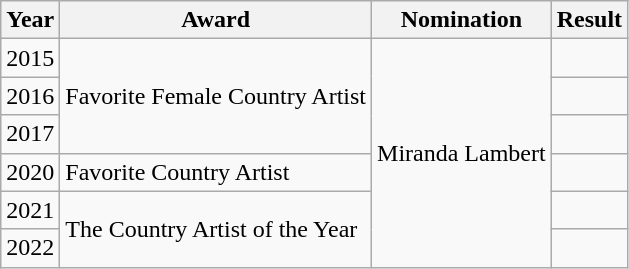<table class="wikitable">
<tr>
<th>Year</th>
<th>Award</th>
<th>Nomination</th>
<th>Result</th>
</tr>
<tr>
<td rowspan="1">2015</td>
<td rowspan="3">Favorite Female Country Artist</td>
<td rowspan="6">Miranda Lambert</td>
<td></td>
</tr>
<tr>
<td>2016</td>
<td></td>
</tr>
<tr>
<td>2017</td>
<td></td>
</tr>
<tr>
<td>2020</td>
<td>Favorite Country Artist</td>
<td></td>
</tr>
<tr>
<td>2021</td>
<td rowspan="2">The Country Artist of the Year</td>
<td></td>
</tr>
<tr>
<td>2022</td>
<td></td>
</tr>
</table>
